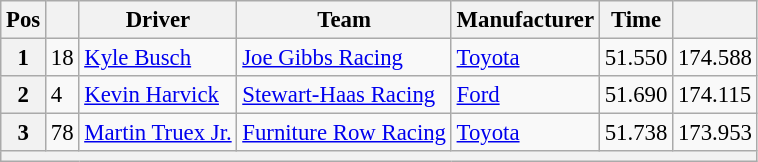<table class="wikitable" style="font-size:95%">
<tr>
<th>Pos</th>
<th></th>
<th>Driver</th>
<th>Team</th>
<th>Manufacturer</th>
<th>Time</th>
<th></th>
</tr>
<tr>
<th>1</th>
<td>18</td>
<td><a href='#'>Kyle Busch</a></td>
<td><a href='#'>Joe Gibbs Racing</a></td>
<td><a href='#'>Toyota</a></td>
<td>51.550</td>
<td>174.588</td>
</tr>
<tr>
<th>2</th>
<td>4</td>
<td><a href='#'>Kevin Harvick</a></td>
<td><a href='#'>Stewart-Haas Racing</a></td>
<td><a href='#'>Ford</a></td>
<td>51.690</td>
<td>174.115</td>
</tr>
<tr>
<th>3</th>
<td>78</td>
<td><a href='#'>Martin Truex Jr.</a></td>
<td><a href='#'>Furniture Row Racing</a></td>
<td><a href='#'>Toyota</a></td>
<td>51.738</td>
<td>173.953</td>
</tr>
<tr>
<th colspan="7"></th>
</tr>
</table>
